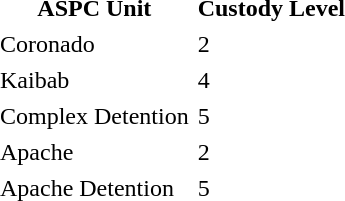<table border="0" cellpadding="2">
<tr>
<th>ASPC Unit</th>
<th>Custody Level</th>
</tr>
<tr>
<td>Coronado</td>
<td>2</td>
</tr>
<tr>
<td>Kaibab</td>
<td>4</td>
</tr>
<tr>
<td>Complex Detention</td>
<td>5</td>
</tr>
<tr>
<td>Apache</td>
<td>2</td>
</tr>
<tr>
<td>Apache Detention</td>
<td>5</td>
</tr>
</table>
